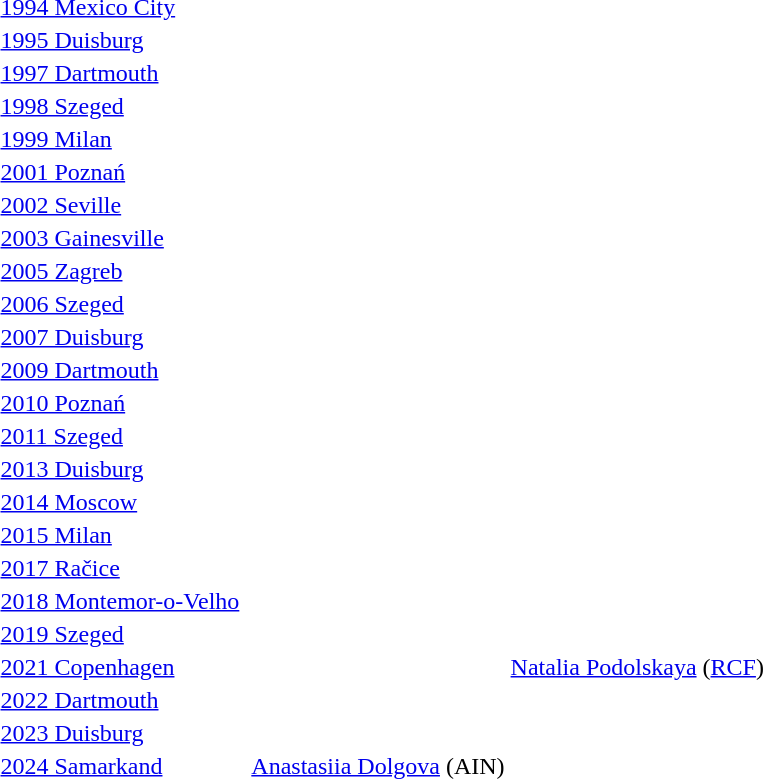<table>
<tr>
<td><a href='#'>1994 Mexico City</a></td>
<td></td>
<td></td>
<td></td>
</tr>
<tr>
<td><a href='#'>1995 Duisburg</a></td>
<td></td>
<td></td>
<td></td>
</tr>
<tr>
<td><a href='#'>1997 Dartmouth</a></td>
<td></td>
<td></td>
<td></td>
</tr>
<tr>
<td><a href='#'>1998 Szeged</a></td>
<td></td>
<td></td>
<td></td>
</tr>
<tr>
<td><a href='#'>1999 Milan</a></td>
<td></td>
<td></td>
<td></td>
</tr>
<tr>
<td><a href='#'>2001 Poznań</a></td>
<td></td>
<td></td>
<td></td>
</tr>
<tr>
<td><a href='#'>2002 Seville</a></td>
<td></td>
<td></td>
<td></td>
</tr>
<tr>
<td><a href='#'>2003 Gainesville</a></td>
<td></td>
<td></td>
<td></td>
</tr>
<tr>
<td><a href='#'>2005 Zagreb</a></td>
<td></td>
<td></td>
<td></td>
</tr>
<tr>
<td><a href='#'>2006 Szeged</a></td>
<td></td>
<td></td>
<td></td>
</tr>
<tr>
<td><a href='#'>2007 Duisburg</a></td>
<td></td>
<td></td>
<td></td>
</tr>
<tr>
<td><a href='#'>2009 Dartmouth</a></td>
<td></td>
<td></td>
<td></td>
</tr>
<tr>
<td><a href='#'>2010 Poznań</a></td>
<td></td>
<td></td>
<td></td>
</tr>
<tr>
<td><a href='#'>2011 Szeged</a></td>
<td></td>
<td></td>
<td></td>
</tr>
<tr>
<td><a href='#'>2013 Duisburg</a></td>
<td></td>
<td></td>
<td></td>
</tr>
<tr>
<td><a href='#'>2014 Moscow</a></td>
<td></td>
<td></td>
<td></td>
</tr>
<tr>
<td><a href='#'>2015 Milan</a></td>
<td></td>
<td></td>
<td></td>
</tr>
<tr>
<td><a href='#'>2017 Račice</a></td>
<td></td>
<td></td>
<td><br></td>
</tr>
<tr>
<td><a href='#'>2018 Montemor-o-Velho</a></td>
<td></td>
<td></td>
<td></td>
</tr>
<tr>
<td><a href='#'>2019 Szeged</a></td>
<td></td>
<td></td>
<td><br></td>
</tr>
<tr>
<td><a href='#'>2021 Copenhagen</a></td>
<td></td>
<td></td>
<td><a href='#'>Natalia Podolskaya</a> (<a href='#'>RCF</a>)</td>
</tr>
<tr>
<td><a href='#'>2022 Dartmouth</a></td>
<td></td>
<td></td>
<td></td>
</tr>
<tr>
<td><a href='#'>2023 Duisburg</a></td>
<td></td>
<td></td>
<td></td>
</tr>
<tr>
<td><a href='#'>2024 Samarkand</a></td>
<td></td>
<td><a href='#'>Anastasiia Dolgova</a> (AIN)</td>
<td></td>
</tr>
</table>
